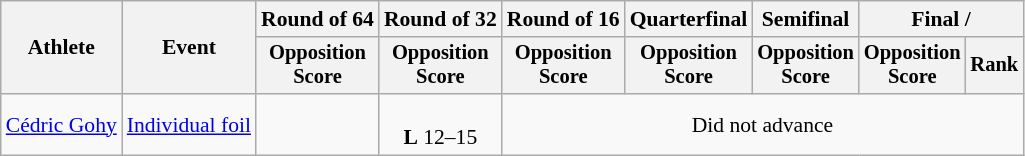<table class="wikitable" style="font-size:90%">
<tr>
<th rowspan="2">Athlete</th>
<th rowspan="2">Event</th>
<th>Round of 64</th>
<th>Round of 32</th>
<th>Round of 16</th>
<th>Quarterfinal</th>
<th>Semifinal</th>
<th colspan=2>Final / </th>
</tr>
<tr style="font-size:95%">
<th>Opposition <br> Score</th>
<th>Opposition <br> Score</th>
<th>Opposition <br> Score</th>
<th>Opposition <br> Score</th>
<th>Opposition <br> Score</th>
<th>Opposition <br> Score</th>
<th>Rank</th>
</tr>
<tr align=center>
<td align=left><a href='#'>Cédric Gohy</a></td>
<td align=left><a href='#'>Individual foil</a></td>
<td></td>
<td><br><strong>L</strong> 12–15</td>
<td colspan=5>Did not advance</td>
</tr>
</table>
